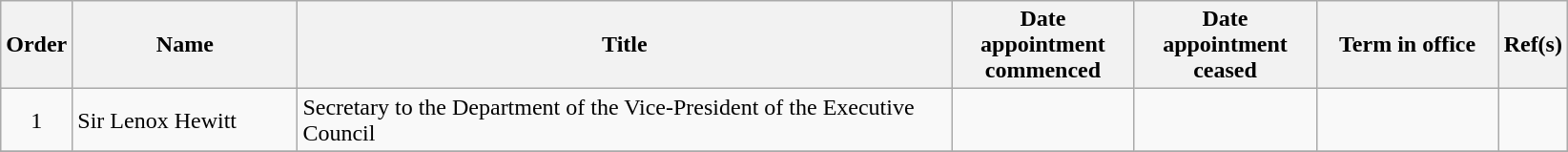<table class="wikitable">
<tr>
<th width=5>Order</th>
<th width=150>Name</th>
<th width=450>Title</th>
<th width=120>Date appointment<br>commenced</th>
<th width=120>Date appointment<br>ceased</th>
<th width=120>Term in office</th>
<th width=10>Ref(s)</th>
</tr>
<tr>
<td align=center>1</td>
<td>Sir Lenox Hewitt</td>
<td>Secretary to the Department of the Vice-President of the Executive Council</td>
<td align=center></td>
<td align=center></td>
<td align=right></td>
<td></td>
</tr>
<tr>
</tr>
</table>
